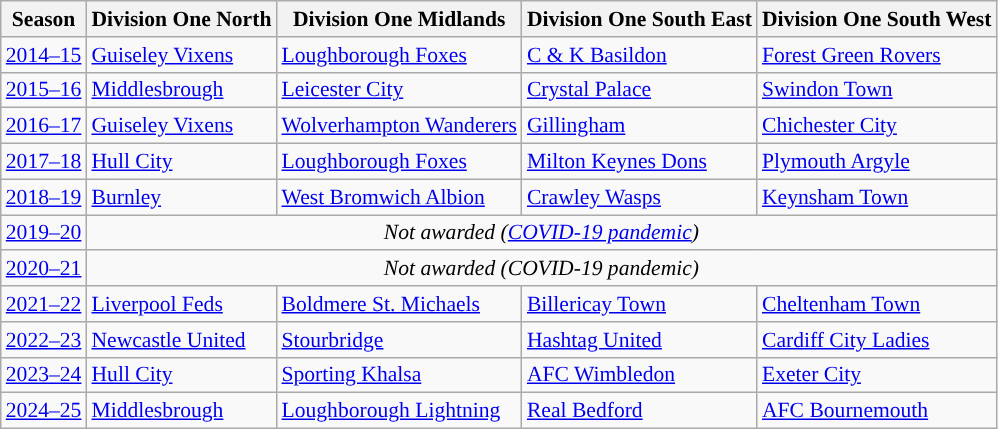<table class="wikitable" style="font-size:90%;">
<tr>
<th>Season</th>
<th>Division One North</th>
<th>Division One Midlands</th>
<th>Division One South East</th>
<th>Division One South West</th>
</tr>
<tr>
<td><a href='#'>2014–15</a></td>
<td><a href='#'>Guiseley Vixens</a></td>
<td><a href='#'>Loughborough Foxes</a></td>
<td><a href='#'>C & K Basildon</a></td>
<td><a href='#'>Forest Green Rovers</a></td>
</tr>
<tr>
<td><a href='#'>2015–16</a></td>
<td><a href='#'>Middlesbrough</a></td>
<td><a href='#'>Leicester City</a></td>
<td><a href='#'>Crystal Palace</a></td>
<td><a href='#'>Swindon Town</a></td>
</tr>
<tr>
<td><a href='#'>2016–17</a></td>
<td><a href='#'>Guiseley Vixens</a></td>
<td><a href='#'>Wolverhampton Wanderers</a></td>
<td><a href='#'>Gillingham</a></td>
<td><a href='#'>Chichester City</a></td>
</tr>
<tr>
<td><a href='#'>2017–18</a></td>
<td><a href='#'>Hull City</a></td>
<td><a href='#'>Loughborough Foxes</a></td>
<td><a href='#'>Milton Keynes Dons</a></td>
<td><a href='#'>Plymouth Argyle</a></td>
</tr>
<tr>
<td><a href='#'>2018–19</a></td>
<td><a href='#'>Burnley</a></td>
<td><a href='#'>West Bromwich Albion</a></td>
<td><a href='#'>Crawley Wasps</a></td>
<td><a href='#'>Keynsham Town</a></td>
</tr>
<tr>
<td><a href='#'>2019–20</a></td>
<td colspan=4 style="text-align: center"><em>Not awarded (<a href='#'>COVID-19 pandemic</a>)</em></td>
</tr>
<tr>
<td><a href='#'>2020–21</a></td>
<td colspan=4 style="text-align: center"><em>Not awarded (COVID-19 pandemic)</em></td>
</tr>
<tr>
<td><a href='#'>2021–22</a></td>
<td><a href='#'>Liverpool Feds</a></td>
<td><a href='#'>Boldmere St. Michaels</a></td>
<td><a href='#'>Billericay Town</a></td>
<td><a href='#'>Cheltenham Town</a></td>
</tr>
<tr>
<td><a href='#'>2022–23</a></td>
<td><a href='#'>Newcastle United</a></td>
<td><a href='#'>Stourbridge</a></td>
<td><a href='#'>Hashtag United</a></td>
<td><a href='#'>Cardiff City Ladies</a></td>
</tr>
<tr>
<td><a href='#'>2023–24</a></td>
<td><a href='#'>Hull City</a></td>
<td><a href='#'>Sporting Khalsa</a></td>
<td><a href='#'>AFC Wimbledon</a></td>
<td><a href='#'>Exeter City</a></td>
</tr>
<tr>
<td><a href='#'>2024–25</a></td>
<td><a href='#'>Middlesbrough</a></td>
<td><a href='#'>Loughborough Lightning</a></td>
<td><a href='#'>Real Bedford</a></td>
<td><a href='#'>AFC Bournemouth</a></td>
</tr>
</table>
